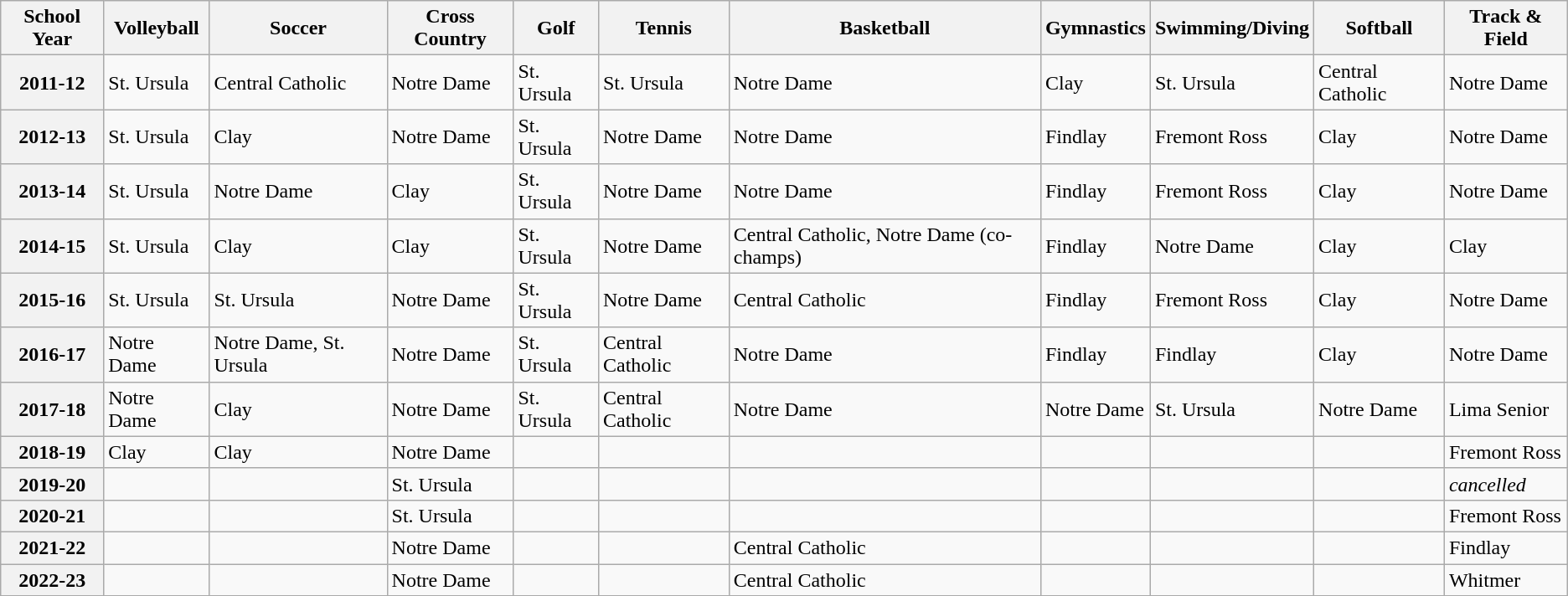<table class="wikitable">
<tr>
<th>School Year</th>
<th>Volleyball</th>
<th>Soccer</th>
<th>Cross Country</th>
<th>Golf</th>
<th>Tennis</th>
<th>Basketball</th>
<th>Gymnastics</th>
<th>Swimming/Diving</th>
<th>Softball</th>
<th>Track & Field</th>
</tr>
<tr align="left">
<th>2011-12</th>
<td>St. Ursula</td>
<td>Central Catholic</td>
<td>Notre Dame</td>
<td>St. Ursula</td>
<td>St. Ursula</td>
<td>Notre Dame</td>
<td>Clay</td>
<td>St. Ursula</td>
<td>Central Catholic</td>
<td>Notre Dame</td>
</tr>
<tr align="left">
<th>2012-13</th>
<td>St. Ursula</td>
<td>Clay</td>
<td>Notre Dame</td>
<td>St. Ursula</td>
<td>Notre Dame</td>
<td>Notre Dame</td>
<td>Findlay</td>
<td>Fremont Ross</td>
<td>Clay</td>
<td>Notre Dame</td>
</tr>
<tr align="left">
<th>2013-14</th>
<td>St. Ursula</td>
<td>Notre Dame</td>
<td>Clay</td>
<td>St. Ursula</td>
<td>Notre Dame</td>
<td>Notre Dame</td>
<td>Findlay</td>
<td>Fremont Ross</td>
<td>Clay</td>
<td>Notre Dame</td>
</tr>
<tr align="left">
<th>2014-15</th>
<td>St. Ursula</td>
<td>Clay</td>
<td>Clay</td>
<td>St. Ursula</td>
<td>Notre Dame</td>
<td>Central Catholic, Notre Dame (co-champs)</td>
<td>Findlay</td>
<td>Notre Dame</td>
<td>Clay</td>
<td>Clay</td>
</tr>
<tr align="left">
<th>2015-16</th>
<td>St. Ursula</td>
<td>St. Ursula</td>
<td>Notre Dame</td>
<td>St. Ursula</td>
<td>Notre Dame</td>
<td>Central Catholic</td>
<td>Findlay</td>
<td>Fremont Ross</td>
<td>Clay</td>
<td>Notre Dame</td>
</tr>
<tr align="left">
<th>2016-17</th>
<td>Notre Dame</td>
<td>Notre Dame, St. Ursula</td>
<td>Notre Dame</td>
<td>St. Ursula</td>
<td>Central Catholic</td>
<td>Notre Dame</td>
<td>Findlay</td>
<td>Findlay</td>
<td>Clay</td>
<td>Notre Dame</td>
</tr>
<tr align="left">
<th>2017-18</th>
<td>Notre Dame</td>
<td>Clay</td>
<td>Notre Dame</td>
<td>St. Ursula</td>
<td>Central Catholic</td>
<td>Notre Dame</td>
<td>Notre Dame</td>
<td>St. Ursula</td>
<td>Notre Dame</td>
<td>Lima Senior</td>
</tr>
<tr align="left">
<th>2018-19</th>
<td>Clay</td>
<td>Clay</td>
<td>Notre Dame</td>
<td></td>
<td></td>
<td></td>
<td></td>
<td></td>
<td></td>
<td>Fremont Ross</td>
</tr>
<tr align="left">
<th>2019-20</th>
<td></td>
<td></td>
<td>St. Ursula</td>
<td></td>
<td></td>
<td></td>
<td></td>
<td></td>
<td></td>
<td><em>cancelled</em></td>
</tr>
<tr align="left">
<th>2020-21</th>
<td></td>
<td></td>
<td>St. Ursula</td>
<td></td>
<td></td>
<td></td>
<td></td>
<td></td>
<td></td>
<td>Fremont Ross</td>
</tr>
<tr align="left">
<th>2021-22</th>
<td></td>
<td></td>
<td>Notre Dame</td>
<td></td>
<td></td>
<td>Central Catholic</td>
<td></td>
<td></td>
<td></td>
<td>Findlay</td>
</tr>
<tr align="left">
<th>2022-23</th>
<td></td>
<td></td>
<td>Notre Dame</td>
<td></td>
<td></td>
<td>Central Catholic</td>
<td></td>
<td></td>
<td></td>
<td>Whitmer</td>
</tr>
<tr>
</tr>
</table>
